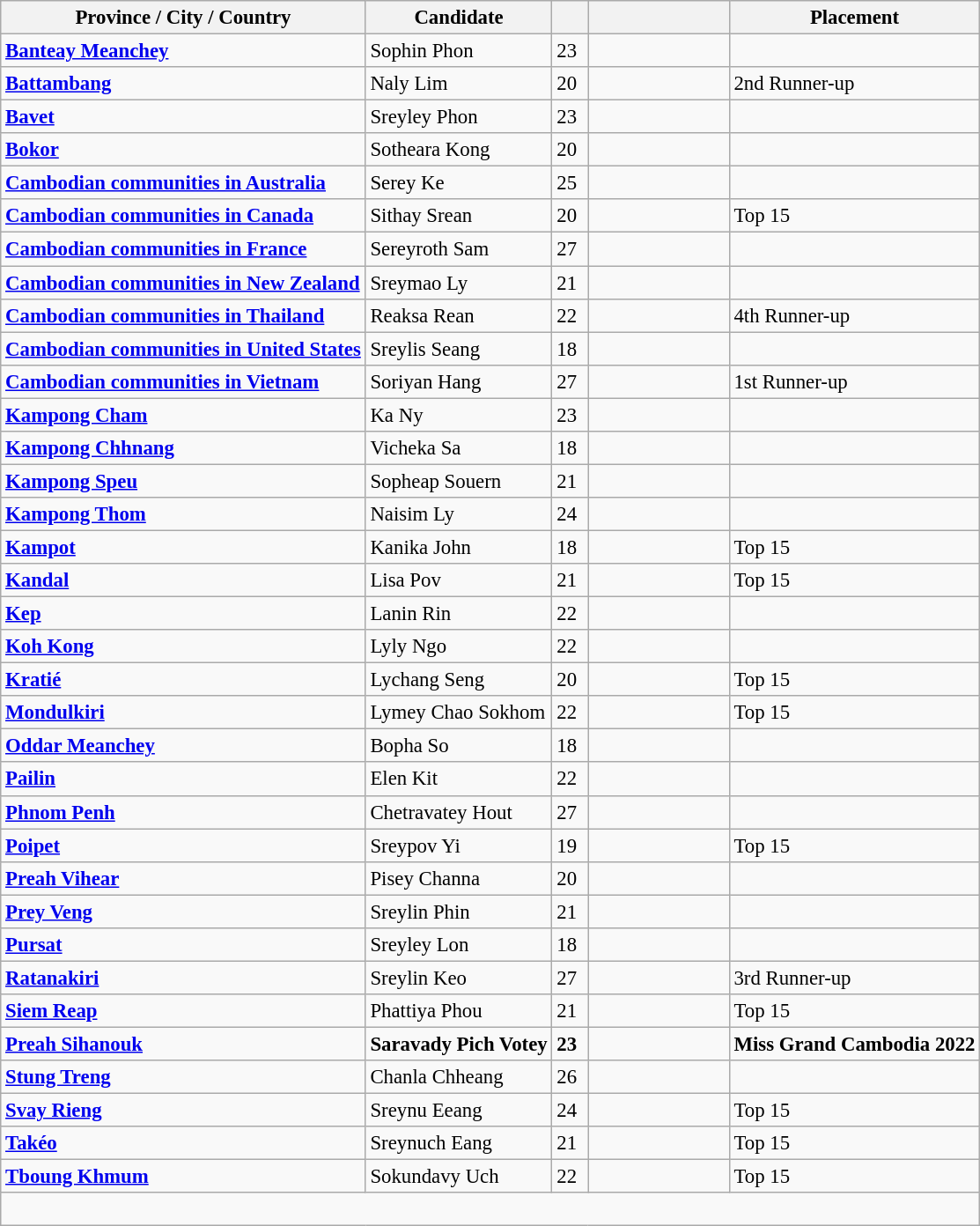<table class="wikitable sortable static-row-numbers" style="font-size: 95%">
<tr>
<th><span><strong>Province / City / Country</strong></span></th>
<th><span><strong>Candidate</strong></span></th>
<th width="20"><span><strong></strong></span></th>
<th width="100"><span><strong></strong></span></th>
<th>Placement</th>
</tr>
<tr>
<td><strong><a href='#'>Banteay Meanchey</a></strong></td>
<td>Sophin Phon</td>
<td>23</td>
<td></td>
<td></td>
</tr>
<tr>
<td><strong><a href='#'>Battambang</a></strong></td>
<td>Naly Lim</td>
<td>20</td>
<td></td>
<td>2nd Runner-up</td>
</tr>
<tr>
<td><strong><a href='#'>Bavet</a></strong></td>
<td>Sreyley Phon</td>
<td>23</td>
<td></td>
<td></td>
</tr>
<tr>
<td><strong><a href='#'>Bokor</a></strong></td>
<td>Sotheara Kong</td>
<td>20</td>
<td></td>
<td></td>
</tr>
<tr>
<td><strong><a href='#'>Cambodian communities in Australia</a></strong></td>
<td>Serey Ke</td>
<td>25</td>
<td></td>
<td></td>
</tr>
<tr>
<td><strong><a href='#'>Cambodian communities in Canada</a></strong></td>
<td>Sithay Srean</td>
<td>20</td>
<td></td>
<td>Top 15</td>
</tr>
<tr>
<td><strong><a href='#'>Cambodian communities in France</a></strong></td>
<td>Sereyroth Sam</td>
<td>27</td>
<td></td>
<td></td>
</tr>
<tr>
<td><strong><a href='#'>Cambodian communities in New Zealand</a></strong></td>
<td>Sreymao Ly</td>
<td>21</td>
<td></td>
<td></td>
</tr>
<tr>
<td><strong><a href='#'>Cambodian communities in Thailand</a></strong></td>
<td>Reaksa Rean</td>
<td>22</td>
<td></td>
<td>4th Runner-up</td>
</tr>
<tr>
<td><strong><a href='#'>Cambodian communities in United States</a></strong></td>
<td>Sreylis Seang</td>
<td>18</td>
<td></td>
<td></td>
</tr>
<tr>
<td><strong><a href='#'>Cambodian communities in Vietnam</a></strong></td>
<td>Soriyan Hang</td>
<td>27</td>
<td></td>
<td>1st Runner-up</td>
</tr>
<tr>
<td><strong><a href='#'>Kampong Cham</a></strong></td>
<td>Ka Ny</td>
<td>23</td>
<td></td>
<td></td>
</tr>
<tr>
<td><strong><a href='#'>Kampong Chhnang</a></strong></td>
<td>Vicheka Sa</td>
<td>18</td>
<td></td>
<td></td>
</tr>
<tr>
<td><strong><a href='#'>Kampong Speu</a></strong></td>
<td>Sopheap Souern</td>
<td>21</td>
<td></td>
<td></td>
</tr>
<tr>
<td><strong><a href='#'>Kampong Thom</a></strong></td>
<td>Naisim Ly</td>
<td>24</td>
<td></td>
<td></td>
</tr>
<tr>
<td><strong><a href='#'>Kampot</a></strong></td>
<td>Kanika John</td>
<td>18</td>
<td></td>
<td>Top 15</td>
</tr>
<tr>
<td><strong><a href='#'>Kandal</a></strong></td>
<td>Lisa Pov</td>
<td>21</td>
<td></td>
<td>Top 15</td>
</tr>
<tr>
<td><strong><a href='#'>Kep</a></strong></td>
<td>Lanin Rin</td>
<td>22</td>
<td></td>
<td></td>
</tr>
<tr>
<td><strong><a href='#'>Koh Kong</a></strong></td>
<td>Lyly Ngo</td>
<td>22</td>
<td></td>
<td></td>
</tr>
<tr>
<td><strong><a href='#'>Kratié</a></strong></td>
<td>Lychang Seng</td>
<td>20</td>
<td></td>
<td>Top 15</td>
</tr>
<tr>
<td><strong><a href='#'>Mondulkiri</a></strong></td>
<td>Lymey Chao Sokhom</td>
<td>22</td>
<td></td>
<td>Top 15</td>
</tr>
<tr>
<td><strong><a href='#'>Oddar Meanchey</a></strong></td>
<td>Bopha So</td>
<td>18</td>
<td></td>
<td></td>
</tr>
<tr>
<td><strong><a href='#'>Pailin</a></strong></td>
<td>Elen Kit</td>
<td>22</td>
<td></td>
<td></td>
</tr>
<tr>
<td><strong><a href='#'>Phnom Penh</a></strong></td>
<td>Chetravatey Hout</td>
<td>27</td>
<td></td>
<td></td>
</tr>
<tr>
<td><strong><a href='#'>Poipet</a></strong></td>
<td>Sreypov Yi</td>
<td>19</td>
<td></td>
<td>Top 15</td>
</tr>
<tr>
<td><strong><a href='#'>Preah Vihear</a></strong></td>
<td>Pisey Channa</td>
<td>20</td>
<td></td>
<td></td>
</tr>
<tr>
<td><strong><a href='#'>Prey Veng</a></strong></td>
<td>Sreylin Phin</td>
<td>21</td>
<td></td>
<td></td>
</tr>
<tr>
<td><strong><a href='#'>Pursat</a></strong></td>
<td>Sreyley Lon</td>
<td>18</td>
<td></td>
<td></td>
</tr>
<tr>
<td><strong><a href='#'>Ratanakiri</a></strong></td>
<td>Sreylin Keo</td>
<td>27</td>
<td></td>
<td>3rd Runner-up</td>
</tr>
<tr>
<td><strong><a href='#'>Siem Reap</a></strong></td>
<td>Phattiya Phou</td>
<td>21</td>
<td></td>
<td>Top 15</td>
</tr>
<tr>
<td><strong><a href='#'>Preah Sihanouk</a></strong></td>
<td><strong>Saravady Pich Votey</strong></td>
<td><strong>23</strong></td>
<td><strong></strong></td>
<td><strong>Miss Grand Cambodia 2022</strong></td>
</tr>
<tr>
<td><strong><a href='#'>Stung Treng</a></strong></td>
<td>Chanla Chheang</td>
<td>26</td>
<td></td>
<td></td>
</tr>
<tr>
<td><strong><a href='#'>Svay Rieng</a></strong></td>
<td>Sreynu Eeang</td>
<td>24</td>
<td></td>
<td>Top 15</td>
</tr>
<tr>
<td><strong><a href='#'>Takéo</a></strong></td>
<td>Sreynuch Eang</td>
<td>21</td>
<td></td>
<td>Top 15</td>
</tr>
<tr>
<td><strong><a href='#'>Tboung Khmum</a></strong></td>
<td>Sokundavy Uch</td>
<td>22</td>
<td></td>
<td>Top 15</td>
</tr>
<tr class="static-row-header">
<td colspan=5><br></td>
</tr>
</table>
